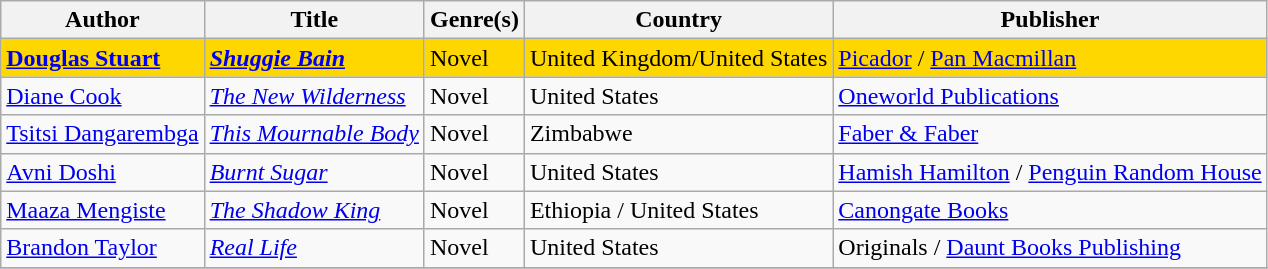<table class="wikitable">
<tr>
<th>Author</th>
<th>Title</th>
<th>Genre(s)</th>
<th>Country</th>
<th>Publisher</th>
</tr>
<tr style="background:gold">
<td><strong><a href='#'>Douglas Stuart</a></strong></td>
<td><strong><em><a href='#'>Shuggie Bain</a></em></strong></td>
<td>Novel</td>
<td>United Kingdom/United States</td>
<td><a href='#'>Picador</a> / <a href='#'>Pan Macmillan</a></td>
</tr>
<tr>
<td><a href='#'>Diane Cook</a></td>
<td><em><a href='#'>The New Wilderness</a></em></td>
<td>Novel</td>
<td>United States</td>
<td><a href='#'>Oneworld Publications</a></td>
</tr>
<tr>
<td><a href='#'>Tsitsi Dangarembga</a></td>
<td><em><a href='#'>This Mournable Body</a></em></td>
<td>Novel</td>
<td>Zimbabwe</td>
<td><a href='#'>Faber & Faber</a></td>
</tr>
<tr>
<td><a href='#'>Avni Doshi</a></td>
<td><em><a href='#'>Burnt Sugar</a></em></td>
<td>Novel</td>
<td>United States</td>
<td><a href='#'>Hamish Hamilton</a> / <a href='#'>Penguin Random House</a></td>
</tr>
<tr>
<td><a href='#'>Maaza Mengiste</a></td>
<td><em><a href='#'>The Shadow King</a></em></td>
<td>Novel</td>
<td>Ethiopia / United States</td>
<td><a href='#'>Canongate Books</a></td>
</tr>
<tr>
<td><a href='#'>Brandon Taylor</a></td>
<td><em><a href='#'>Real Life</a></em></td>
<td>Novel</td>
<td>United States</td>
<td>Originals / <a href='#'>Daunt Books Publishing</a></td>
</tr>
<tr>
</tr>
</table>
